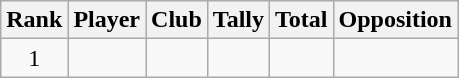<table class="wikitable">
<tr>
<th>Rank</th>
<th>Player</th>
<th>Club</th>
<th>Tally</th>
<th>Total</th>
<th>Opposition</th>
</tr>
<tr>
<td rowspan="1" style="text-align:center;">1</td>
<td></td>
<td></td>
<td align="center"></td>
<td align="center"></td>
<td></td>
</tr>
</table>
